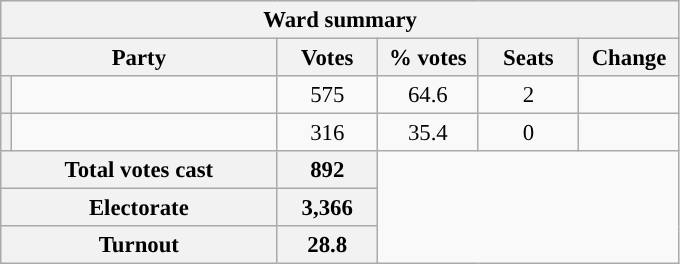<table class="wikitable" style="font-size: 95%;">
<tr style="background-color:#E9E9E9">
<th colspan="6">Ward summary</th>
</tr>
<tr style="background-color:#E9E9E9">
<th colspan="2">Party</th>
<th style="width: 60px">Votes</th>
<th style="width: 60px">% votes</th>
<th style="width: 60px">Seats</th>
<th style="width: 60px">Change</th>
</tr>
<tr>
<th style="background-color: "></th>
<td style="width: 170px"><a href='#'></a></td>
<td align="center">575</td>
<td align="center">64.6</td>
<td align="center">2</td>
<td align="center"></td>
</tr>
<tr>
<th style="background-color: "></th>
<td style="width: 170px"><a href='#'></a></td>
<td align="center">316</td>
<td align="center">35.4</td>
<td align="center">0</td>
<td align="center"></td>
</tr>
<tr style="background-color:#E9E9E9">
<th colspan="2">Total votes cast</th>
<th style="width: 60px">892</th>
</tr>
<tr style="background-color:#E9E9E9">
<th colspan="2">Electorate</th>
<th style="width: 60px">3,366</th>
</tr>
<tr style="background-color:#E9E9E9">
<th colspan="2">Turnout</th>
<th style="width: 60px">28.8</th>
</tr>
</table>
